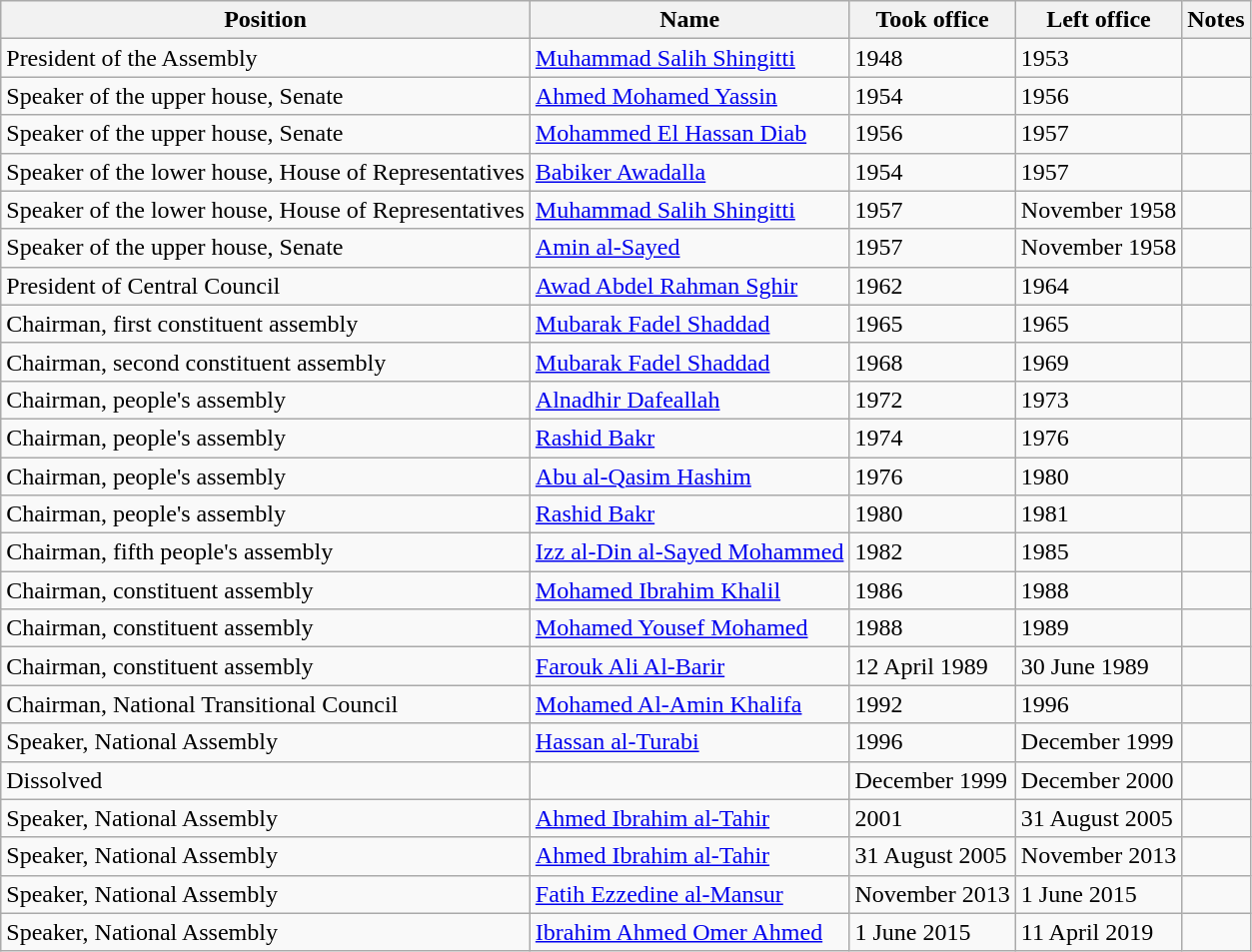<table class="wikitable">
<tr>
<th>Position</th>
<th>Name</th>
<th>Took office</th>
<th>Left office</th>
<th>Notes</th>
</tr>
<tr>
<td>President of the Assembly</td>
<td><a href='#'>Muhammad Salih Shingitti</a></td>
<td>1948</td>
<td>1953</td>
<td></td>
</tr>
<tr>
<td>Speaker of the upper house, Senate</td>
<td><a href='#'>Ahmed Mohamed Yassin</a></td>
<td>1954</td>
<td>1956</td>
<td></td>
</tr>
<tr>
<td>Speaker of the upper house, Senate</td>
<td><a href='#'>Mohammed El Hassan Diab</a></td>
<td>1956</td>
<td>1957</td>
<td></td>
</tr>
<tr>
<td>Speaker of the lower house, House of Representatives</td>
<td><a href='#'>Babiker Awadalla</a></td>
<td>1954</td>
<td>1957</td>
<td></td>
</tr>
<tr>
<td>Speaker of the lower house, House of Representatives</td>
<td><a href='#'>Muhammad Salih Shingitti</a></td>
<td>1957</td>
<td>November 1958</td>
<td></td>
</tr>
<tr>
<td>Speaker of the upper house, Senate</td>
<td><a href='#'>Amin al-Sayed</a></td>
<td>1957</td>
<td>November 1958</td>
<td></td>
</tr>
<tr>
<td>President of Central Council</td>
<td><a href='#'>Awad Abdel Rahman Sghir</a></td>
<td>1962</td>
<td>1964</td>
<td></td>
</tr>
<tr>
<td>Chairman, first constituent assembly</td>
<td><a href='#'>Mubarak Fadel Shaddad</a></td>
<td>1965</td>
<td>1965</td>
<td></td>
</tr>
<tr>
<td>Chairman, second constituent assembly</td>
<td><a href='#'>Mubarak Fadel Shaddad</a></td>
<td>1968</td>
<td>1969</td>
<td></td>
</tr>
<tr>
<td>Chairman, people's assembly</td>
<td><a href='#'>Alnadhir Dafeallah</a></td>
<td>1972</td>
<td>1973</td>
<td></td>
</tr>
<tr>
<td>Chairman, people's assembly</td>
<td><a href='#'>Rashid Bakr</a></td>
<td>1974</td>
<td>1976</td>
<td></td>
</tr>
<tr>
<td>Chairman, people's assembly</td>
<td><a href='#'>Abu al-Qasim Hashim</a></td>
<td>1976</td>
<td>1980</td>
<td></td>
</tr>
<tr>
<td>Chairman, people's assembly</td>
<td><a href='#'>Rashid Bakr</a></td>
<td>1980</td>
<td>1981</td>
<td></td>
</tr>
<tr>
<td>Chairman, fifth people's assembly</td>
<td><a href='#'>Izz al-Din al-Sayed Mohammed</a></td>
<td>1982</td>
<td>1985</td>
<td></td>
</tr>
<tr>
<td>Chairman, constituent assembly</td>
<td><a href='#'>Mohamed Ibrahim Khalil</a></td>
<td>1986</td>
<td>1988</td>
<td></td>
</tr>
<tr>
<td>Chairman, constituent assembly</td>
<td><a href='#'>Mohamed Yousef Mohamed</a></td>
<td>1988</td>
<td>1989</td>
<td></td>
</tr>
<tr>
<td>Chairman, constituent assembly</td>
<td><a href='#'>Farouk Ali Al-Barir</a></td>
<td>12 April 1989</td>
<td>30 June 1989</td>
<td></td>
</tr>
<tr>
<td>Chairman, National Transitional Council</td>
<td><a href='#'>Mohamed Al-Amin Khalifa</a></td>
<td>1992</td>
<td>1996</td>
<td></td>
</tr>
<tr>
<td>Speaker, National Assembly</td>
<td><a href='#'>Hassan al-Turabi</a></td>
<td>1996</td>
<td>December 1999</td>
<td></td>
</tr>
<tr>
<td>Dissolved</td>
<td></td>
<td>December 1999</td>
<td>December 2000</td>
<td></td>
</tr>
<tr>
<td>Speaker, National Assembly</td>
<td><a href='#'>Ahmed Ibrahim al-Tahir</a></td>
<td>2001</td>
<td>31 August 2005</td>
<td></td>
</tr>
<tr>
<td>Speaker, National Assembly</td>
<td><a href='#'>Ahmed Ibrahim al-Tahir</a></td>
<td>31 August 2005</td>
<td>November 2013</td>
<td></td>
</tr>
<tr>
<td>Speaker, National Assembly</td>
<td><a href='#'>Fatih Ezzedine al-Mansur</a></td>
<td>November 2013</td>
<td>1 June 2015</td>
<td></td>
</tr>
<tr>
<td>Speaker, National Assembly</td>
<td><a href='#'>Ibrahim Ahmed Omer Ahmed</a></td>
<td>1 June 2015</td>
<td>11 April 2019</td>
<td></td>
</tr>
</table>
